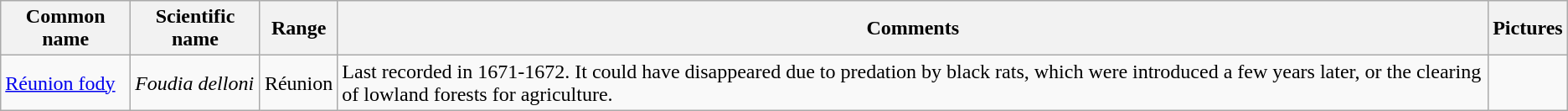<table class="wikitable sortable">
<tr>
<th>Common name</th>
<th>Scientific name</th>
<th>Range</th>
<th class="unsortable">Comments</th>
<th class="unsortable">Pictures</th>
</tr>
<tr>
<td><a href='#'>Réunion fody</a></td>
<td><em>Foudia delloni</em></td>
<td>Réunion</td>
<td>Last recorded in 1671-1672. It could have disappeared due to predation by black rats, which were introduced a few years later, or the clearing of lowland forests for agriculture.</td>
<td></td>
</tr>
</table>
